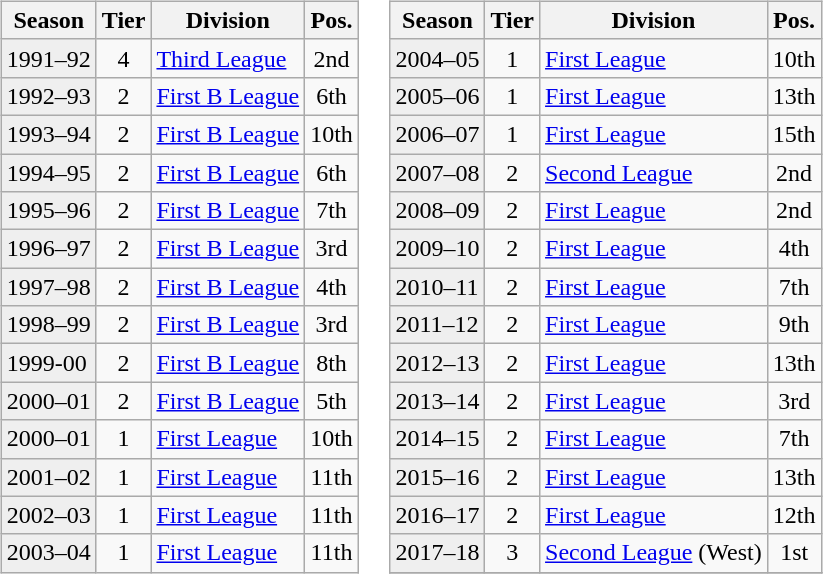<table>
<tr>
<td valign="top" width=0%><br><table class="wikitable">
<tr>
<th>Season</th>
<th>Tier</th>
<th>Division</th>
<th>Pos.</th>
</tr>
<tr>
<td style="background:#efefef;">1991–92</td>
<td align="center">4</td>
<td><a href='#'>Third League</a></td>
<td align="center">2nd</td>
</tr>
<tr>
<td style="background:#efefef;">1992–93</td>
<td align="center">2</td>
<td><a href='#'>First B League</a></td>
<td align="center">6th</td>
</tr>
<tr>
<td style="background:#efefef;">1993–94</td>
<td align="center">2</td>
<td><a href='#'>First B League</a></td>
<td align="center">10th</td>
</tr>
<tr>
<td style="background:#efefef;">1994–95</td>
<td align="center">2</td>
<td><a href='#'>First B League</a></td>
<td align="center">6th</td>
</tr>
<tr>
<td style="background:#efefef;">1995–96</td>
<td align="center">2</td>
<td><a href='#'>First B League</a></td>
<td align="center">7th</td>
</tr>
<tr>
<td style="background:#efefef;">1996–97</td>
<td align="center">2</td>
<td><a href='#'>First B League</a></td>
<td align="center">3rd</td>
</tr>
<tr>
<td style="background:#efefef;">1997–98</td>
<td align="center">2</td>
<td><a href='#'>First B League</a></td>
<td align="center">4th</td>
</tr>
<tr>
<td style="background:#efefef;">1998–99</td>
<td align="center">2</td>
<td><a href='#'>First B League</a></td>
<td align="center">3rd</td>
</tr>
<tr>
<td style="background:#efefef;">1999-00</td>
<td align="center">2</td>
<td><a href='#'>First B League</a></td>
<td align="center">8th</td>
</tr>
<tr>
<td style="background:#efefef;">2000–01</td>
<td align="center">2</td>
<td><a href='#'>First B League</a></td>
<td align="center">5th</td>
</tr>
<tr>
<td style="background:#efefef;">2000–01</td>
<td align="center">1</td>
<td><a href='#'>First League</a></td>
<td align="center">10th</td>
</tr>
<tr>
<td style="background:#efefef;">2001–02</td>
<td align="center">1</td>
<td><a href='#'>First League</a></td>
<td align="center">11th</td>
</tr>
<tr>
<td style="background:#efefef;">2002–03</td>
<td align="center">1</td>
<td><a href='#'>First League</a></td>
<td align="center">11th</td>
</tr>
<tr>
<td style="background:#efefef;">2003–04</td>
<td align="center">1</td>
<td><a href='#'>First League</a></td>
<td align="center">11th</td>
</tr>
</table>
</td>
<td valign="top" width=0%><br><table class="wikitable">
<tr>
<th>Season</th>
<th>Tier</th>
<th>Division</th>
<th>Pos.</th>
</tr>
<tr>
<td style="background:#efefef;">2004–05</td>
<td align="center">1</td>
<td><a href='#'>First League</a></td>
<td align="center">10th</td>
</tr>
<tr>
<td style="background:#efefef;">2005–06</td>
<td align="center">1</td>
<td><a href='#'>First League</a></td>
<td align="center">13th</td>
</tr>
<tr>
<td style="background:#efefef;">2006–07</td>
<td align="center">1</td>
<td><a href='#'>First League</a></td>
<td align="center">15th</td>
</tr>
<tr>
<td style="background:#efefef;">2007–08</td>
<td align="center">2</td>
<td><a href='#'>Second League</a></td>
<td align="center">2nd</td>
</tr>
<tr>
<td style="background:#efefef;">2008–09</td>
<td align="center">2</td>
<td><a href='#'>First League</a></td>
<td align="center">2nd</td>
</tr>
<tr>
<td style="background:#efefef;">2009–10</td>
<td align="center">2</td>
<td><a href='#'>First League</a></td>
<td align="center">4th</td>
</tr>
<tr>
<td style="background:#efefef;">2010–11</td>
<td align="center">2</td>
<td><a href='#'>First League</a></td>
<td align="center">7th</td>
</tr>
<tr>
<td style="background:#efefef;">2011–12</td>
<td align="center">2</td>
<td><a href='#'>First League</a></td>
<td align="center">9th</td>
</tr>
<tr>
<td style="background:#efefef;">2012–13</td>
<td align="center">2</td>
<td><a href='#'>First League</a></td>
<td align="center">13th</td>
</tr>
<tr>
<td style="background:#efefef;">2013–14</td>
<td align="center">2</td>
<td><a href='#'>First League</a></td>
<td align="center">3rd</td>
</tr>
<tr>
<td style="background:#efefef;">2014–15</td>
<td align="center">2</td>
<td><a href='#'>First League</a></td>
<td align="center">7th</td>
</tr>
<tr>
<td style="background:#efefef;">2015–16</td>
<td align="center">2</td>
<td><a href='#'>First League</a></td>
<td align="center">13th</td>
</tr>
<tr>
<td style="background:#efefef;">2016–17</td>
<td align="center">2</td>
<td><a href='#'>First League</a></td>
<td align="center">12th</td>
</tr>
<tr>
<td style="background:#efefef;">2017–18</td>
<td align="center">3</td>
<td><a href='#'>Second League</a> (West)</td>
<td align="center">1st</td>
</tr>
<tr>
</tr>
</table>
</td>
</tr>
</table>
